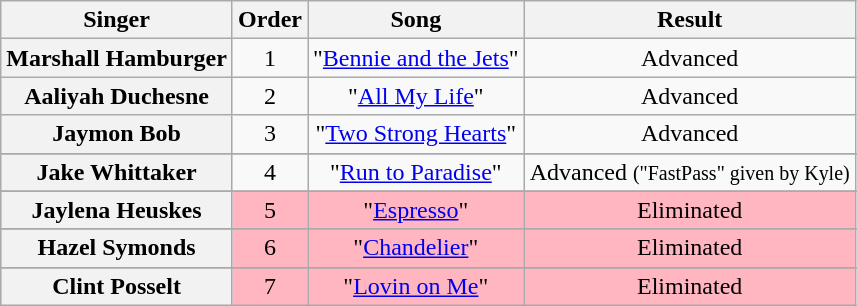<table class="wikitable plainrowheaders" style="text-align:center;">
<tr>
<th scope="col">Singer</th>
<th scope="col">Order</th>
<th scope="col">Song</th>
<th scope="col">Result</th>
</tr>
<tr>
<th>Marshall Hamburger</th>
<td>1</td>
<td>"<a href='#'>Bennie and the Jets</a>"</td>
<td>Advanced</td>
</tr>
<tr>
<th>Aaliyah Duchesne</th>
<td>2</td>
<td>"<a href='#'>All My Life</a>"</td>
<td>Advanced</td>
</tr>
<tr>
<th>Jaymon Bob</th>
<td>3</td>
<td>"<a href='#'>Two Strong Hearts</a>"</td>
<td>Advanced</td>
</tr>
<tr>
</tr>
<tr -style="background-color:#fbf373"|>
<th>Jake Whittaker</th>
<td>4</td>
<td>"<a href='#'>Run to Paradise</a>"</td>
<td>Advanced <small>("FastPass" given by Kyle)</small></td>
</tr>
<tr>
</tr>
<tr style="background-color:lightpink">
<th>Jaylena Heuskes</th>
<td>5</td>
<td>"<a href='#'>Espresso</a>"</td>
<td>Eliminated</td>
</tr>
<tr>
</tr>
<tr style="background-color:lightpink">
<th>Hazel Symonds</th>
<td>6</td>
<td>"<a href='#'>Chandelier</a>"</td>
<td>Eliminated</td>
</tr>
<tr>
</tr>
<tr style="background-color:lightpink">
<th>Clint Posselt</th>
<td>7</td>
<td>"<a href='#'>Lovin on Me</a>"</td>
<td>Eliminated</td>
</tr>
</table>
